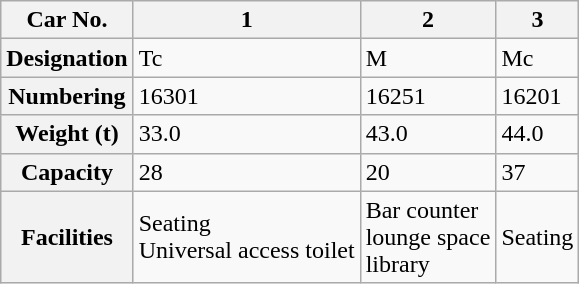<table class="wikitable">
<tr>
<th>Car No.</th>
<th>1</th>
<th>2</th>
<th>3</th>
</tr>
<tr>
<th>Designation</th>
<td>Tc</td>
<td>M</td>
<td>Mc</td>
</tr>
<tr>
<th>Numbering</th>
<td>16301</td>
<td>16251</td>
<td>16201</td>
</tr>
<tr>
<th>Weight (t)</th>
<td>33.0</td>
<td>43.0</td>
<td>44.0</td>
</tr>
<tr>
<th>Capacity</th>
<td>28</td>
<td>20</td>
<td>37</td>
</tr>
<tr>
<th>Facilities</th>
<td>Seating<br>Universal access toilet</td>
<td>Bar counter<br>lounge space<br>library</td>
<td>Seating</td>
</tr>
</table>
